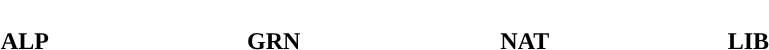<table style="width:50%; text-align:center;">
<tr style="color:white;">
<td style="color:white; background:"><strong>56</strong></td>
<td style="background:"><strong>4</strong></td>
<td style="background:"><strong>9</strong></td>
<td style="background:"><strong>19</strong></td>
</tr>
<tr>
<td><span><strong>ALP</strong></span></td>
<td><span><strong>GRN</strong></span></td>
<td><span><strong>NAT</strong></span></td>
<td><span><strong>LIB</strong></span></td>
</tr>
</table>
